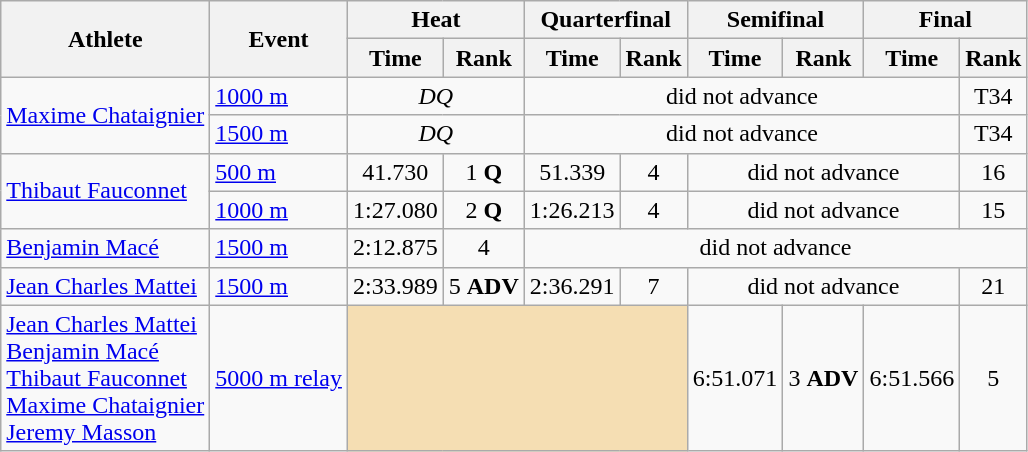<table class="wikitable">
<tr>
<th rowspan="2">Athlete</th>
<th rowspan="2">Event</th>
<th colspan="2">Heat</th>
<th colspan="2">Quarterfinal</th>
<th colspan="2">Semifinal</th>
<th colspan="2">Final</th>
</tr>
<tr>
<th>Time</th>
<th>Rank</th>
<th>Time</th>
<th>Rank</th>
<th>Time</th>
<th>Rank</th>
<th>Time</th>
<th>Rank</th>
</tr>
<tr>
<td rowspan=2><a href='#'>Maxime Chataignier</a></td>
<td><a href='#'>1000 m</a></td>
<td colspan=2 align="center"><em>DQ</em></td>
<td colspan=5 align="center">did not advance</td>
<td align="center">T34</td>
</tr>
<tr>
<td><a href='#'>1500 m</a></td>
<td colspan=2 align="center"><em>DQ</em></td>
<td colspan=5 align="center">did not advance</td>
<td align="center">T34</td>
</tr>
<tr>
<td rowspan=2><a href='#'>Thibaut Fauconnet</a></td>
<td><a href='#'>500 m</a></td>
<td align="center">41.730</td>
<td align="center">1 <strong>Q</strong></td>
<td align="center">51.339</td>
<td align="center">4</td>
<td colspan=3 align="center">did not advance</td>
<td align="center">16</td>
</tr>
<tr>
<td><a href='#'>1000 m</a></td>
<td align="center">1:27.080</td>
<td align="center">2 <strong>Q</strong></td>
<td align="center">1:26.213</td>
<td align="center">4</td>
<td colspan=3 align="center">did not advance</td>
<td align="center">15</td>
</tr>
<tr>
<td><a href='#'>Benjamin Macé</a></td>
<td><a href='#'>1500 m</a></td>
<td align="center">2:12.875</td>
<td align="center">4</td>
<td colspan=6 align="center">did not advance</td>
</tr>
<tr>
<td><a href='#'>Jean Charles Mattei</a></td>
<td><a href='#'>1500 m</a></td>
<td align="center">2:33.989</td>
<td align="center">5 <strong>ADV</strong></td>
<td align="center">2:36.291</td>
<td align="center">7</td>
<td colspan=3 align="center">did not advance</td>
<td align="center">21</td>
</tr>
<tr>
<td><a href='#'>Jean Charles Mattei</a><br><a href='#'>Benjamin Macé</a><br><a href='#'>Thibaut Fauconnet</a><br><a href='#'>Maxime Chataignier</a><br><a href='#'>Jeremy Masson</a></td>
<td><a href='#'>5000 m relay</a></td>
<td colspan= 4 rowspan= 1 bgcolor="wheat"></td>
<td align="center">6:51.071</td>
<td align="center">3 <strong>ADV</strong></td>
<td align="center">6:51.566</td>
<td align="center">5</td>
</tr>
</table>
